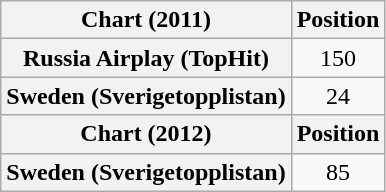<table class="wikitable plainrowheaders" style="text-align:center">
<tr>
<th scope="col">Chart (2011)</th>
<th scope="col">Position</th>
</tr>
<tr>
<th scope="row">Russia Airplay (TopHit)</th>
<td>150</td>
</tr>
<tr>
<th scope="row">Sweden (Sverigetopplistan)</th>
<td>24</td>
</tr>
<tr>
<th scope="col">Chart (2012)</th>
<th scope="col">Position</th>
</tr>
<tr>
<th scope="row">Sweden (Sverigetopplistan)</th>
<td>85</td>
</tr>
</table>
